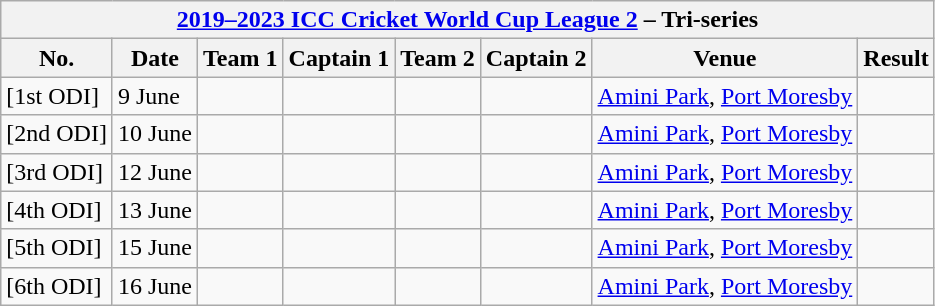<table class="wikitable">
<tr>
<th colspan="9"><a href='#'>2019–2023 ICC Cricket World Cup League 2</a> – Tri-series</th>
</tr>
<tr>
<th>No.</th>
<th>Date</th>
<th>Team 1</th>
<th>Captain 1</th>
<th>Team 2</th>
<th>Captain 2</th>
<th>Venue</th>
<th>Result</th>
</tr>
<tr>
<td>[1st ODI]</td>
<td>9 June</td>
<td></td>
<td></td>
<td></td>
<td></td>
<td><a href='#'>Amini Park</a>, <a href='#'>Port Moresby</a></td>
<td></td>
</tr>
<tr>
<td>[2nd ODI]</td>
<td>10 June</td>
<td></td>
<td></td>
<td></td>
<td></td>
<td><a href='#'>Amini Park</a>, <a href='#'>Port Moresby</a></td>
<td></td>
</tr>
<tr>
<td>[3rd ODI]</td>
<td>12 June</td>
<td></td>
<td></td>
<td></td>
<td></td>
<td><a href='#'>Amini Park</a>, <a href='#'>Port Moresby</a></td>
<td></td>
</tr>
<tr>
<td>[4th ODI]</td>
<td>13 June</td>
<td></td>
<td></td>
<td></td>
<td></td>
<td><a href='#'>Amini Park</a>, <a href='#'>Port Moresby</a></td>
<td></td>
</tr>
<tr>
<td>[5th ODI]</td>
<td>15 June</td>
<td></td>
<td></td>
<td></td>
<td></td>
<td><a href='#'>Amini Park</a>, <a href='#'>Port Moresby</a></td>
<td></td>
</tr>
<tr>
<td>[6th ODI]</td>
<td>16 June</td>
<td></td>
<td></td>
<td></td>
<td></td>
<td><a href='#'>Amini Park</a>, <a href='#'>Port Moresby</a></td>
<td></td>
</tr>
</table>
